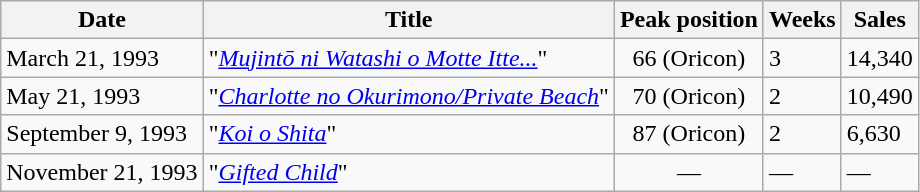<table class="wikitable">
<tr>
<th>Date</th>
<th>Title</th>
<th>Peak position</th>
<th>Weeks</th>
<th>Sales</th>
</tr>
<tr>
<td>March 21, 1993</td>
<td>"<em><a href='#'>Mujintō ni Watashi o Motte Itte...</a></em>"</td>
<td align="center">66 (Oricon)</td>
<td>3</td>
<td>14,340</td>
</tr>
<tr>
<td>May 21, 1993</td>
<td>"<em><a href='#'>Charlotte no Okurimono/Private Beach</a></em>"</td>
<td align="center">70 (Oricon)</td>
<td>2</td>
<td>10,490</td>
</tr>
<tr>
<td>September 9, 1993</td>
<td>"<em><a href='#'>Koi o Shita</a></em>"</td>
<td align="center">87 (Oricon)</td>
<td>2</td>
<td>6,630</td>
</tr>
<tr>
<td>November 21, 1993</td>
<td>"<em><a href='#'>Gifted Child</a></em>"</td>
<td align="center">—</td>
<td>—</td>
<td>—</td>
</tr>
</table>
